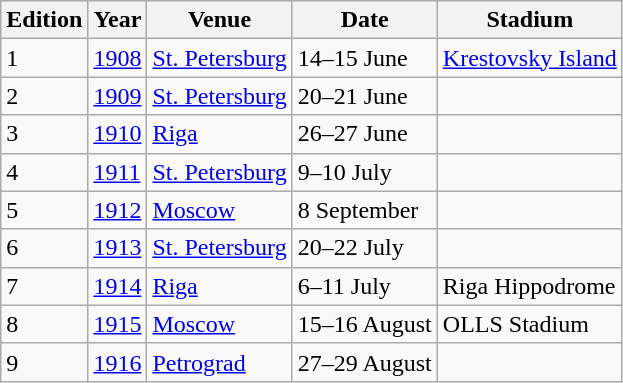<table class="wikitable">
<tr>
<th>Edition</th>
<th>Year</th>
<th>Venue</th>
<th>Date</th>
<th>Stadium</th>
</tr>
<tr>
<td>1</td>
<td><a href='#'>1908</a></td>
<td><a href='#'>St. Petersburg</a></td>
<td>14–15 June</td>
<td><a href='#'>Krestovsky Island</a></td>
</tr>
<tr>
<td>2</td>
<td><a href='#'>1909</a></td>
<td><a href='#'>St. Petersburg</a></td>
<td>20–21 June</td>
<td></td>
</tr>
<tr>
<td>3</td>
<td><a href='#'>1910</a></td>
<td><a href='#'>Riga</a></td>
<td>26–27 June</td>
<td></td>
</tr>
<tr>
<td>4</td>
<td><a href='#'>1911</a></td>
<td><a href='#'>St. Petersburg</a></td>
<td>9–10 July</td>
<td></td>
</tr>
<tr>
<td>5</td>
<td><a href='#'>1912</a></td>
<td><a href='#'>Moscow</a></td>
<td>8 September</td>
<td></td>
</tr>
<tr>
<td>6</td>
<td><a href='#'>1913</a></td>
<td><a href='#'>St. Petersburg</a></td>
<td>20–22 July</td>
<td></td>
</tr>
<tr>
<td>7</td>
<td><a href='#'>1914</a></td>
<td><a href='#'>Riga</a></td>
<td>6–11 July</td>
<td>Riga Hippodrome</td>
</tr>
<tr>
<td>8</td>
<td><a href='#'>1915</a></td>
<td><a href='#'>Moscow</a></td>
<td>15–16 August</td>
<td>OLLS Stadium</td>
</tr>
<tr>
<td>9</td>
<td><a href='#'>1916</a></td>
<td><a href='#'>Petrograd</a></td>
<td>27–29 August</td>
<td></td>
</tr>
</table>
